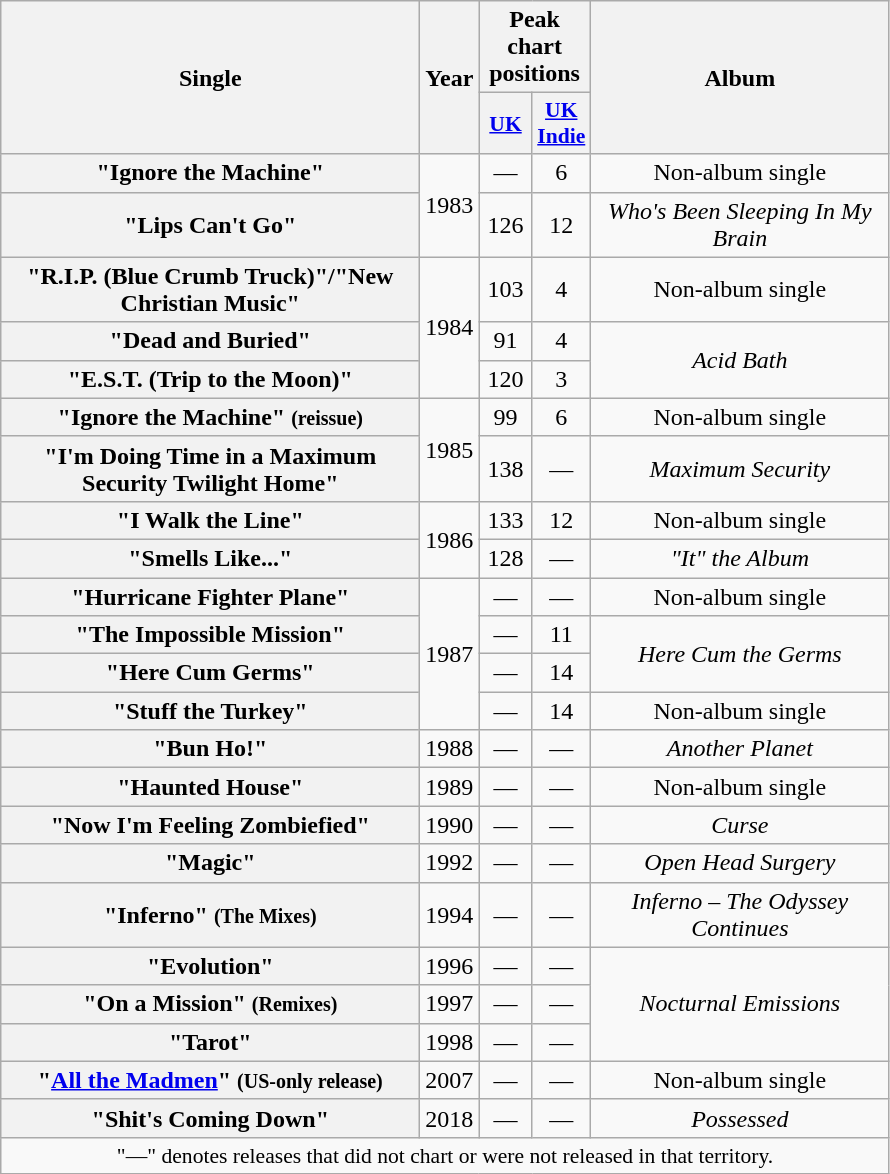<table class="wikitable plainrowheaders" style="text-align:center;">
<tr>
<th rowspan="2" scope="col" style="width:17em;">Single</th>
<th rowspan="2" scope="col" style="width:2em;">Year</th>
<th colspan="2">Peak chart positions</th>
<th rowspan="2"  style="width:12em;">Album</th>
</tr>
<tr>
<th scope="col" style="width:2em;font-size:90%;"><a href='#'>UK</a><br></th>
<th scope="col" style="width:2em;font-size:90%;"><a href='#'>UK Indie</a><br></th>
</tr>
<tr>
<th scope="row">"Ignore the Machine"</th>
<td rowspan="2">1983</td>
<td>—</td>
<td>6</td>
<td>Non-album single</td>
</tr>
<tr>
<th scope="row">"Lips Can't Go"</th>
<td>126</td>
<td>12</td>
<td><em>Who's Been Sleeping In My Brain</em></td>
</tr>
<tr>
<th scope="row">"R.I.P. (Blue Crumb Truck)"/"New Christian Music"</th>
<td rowspan="3">1984</td>
<td>103</td>
<td>4</td>
<td>Non-album single</td>
</tr>
<tr>
<th scope="row">"Dead and Buried"</th>
<td>91</td>
<td>4</td>
<td rowspan="2"><em>Acid Bath</em></td>
</tr>
<tr>
<th scope="row">"E.S.T. (Trip to the Moon)"</th>
<td>120</td>
<td>3</td>
</tr>
<tr>
<th scope="row">"Ignore the Machine" <small>(reissue)</small></th>
<td rowspan="2">1985</td>
<td>99</td>
<td>6</td>
<td>Non-album single</td>
</tr>
<tr>
<th scope="row">"I'm Doing Time in a Maximum Security Twilight Home"</th>
<td>138</td>
<td>—</td>
<td><em>Maximum Security</em></td>
</tr>
<tr>
<th scope="row">"I Walk the Line"</th>
<td rowspan="2">1986</td>
<td>133</td>
<td>12</td>
<td>Non-album single</td>
</tr>
<tr>
<th scope="row">"Smells Like..."</th>
<td>128</td>
<td>—</td>
<td><em>"It" the Album</em></td>
</tr>
<tr>
<th scope="row">"Hurricane Fighter Plane"</th>
<td rowspan="4">1987</td>
<td>—</td>
<td>—</td>
<td>Non-album single</td>
</tr>
<tr>
<th scope="row">"The Impossible Mission"</th>
<td>—</td>
<td>11</td>
<td rowspan="2"><em>Here Cum the Germs</em></td>
</tr>
<tr>
<th scope="row">"Here Cum Germs"</th>
<td>—</td>
<td>14</td>
</tr>
<tr>
<th scope="row">"Stuff the Turkey"</th>
<td>—</td>
<td>14</td>
<td>Non-album single</td>
</tr>
<tr>
<th scope="row">"Bun Ho!"</th>
<td>1988</td>
<td>—</td>
<td>—</td>
<td><em>Another Planet</em></td>
</tr>
<tr>
<th scope="row">"Haunted House"</th>
<td>1989</td>
<td>—</td>
<td>—</td>
<td>Non-album single</td>
</tr>
<tr>
<th scope="row">"Now I'm Feeling Zombiefied"</th>
<td>1990</td>
<td>—</td>
<td>—</td>
<td><em>Curse</em></td>
</tr>
<tr>
<th scope="row">"Magic"</th>
<td>1992</td>
<td>—</td>
<td>—</td>
<td><em>Open Head Surgery</em></td>
</tr>
<tr>
<th scope="row">"Inferno" <small>(The Mixes)</small></th>
<td>1994</td>
<td>—</td>
<td>—</td>
<td><em>Inferno – The Odyssey Continues</em></td>
</tr>
<tr>
<th scope="row">"Evolution"</th>
<td>1996</td>
<td>—</td>
<td>—</td>
<td rowspan="3"><em>Nocturnal Emissions</em></td>
</tr>
<tr>
<th scope="row">"On a Mission" <small>(Remixes)</small></th>
<td>1997</td>
<td>—</td>
<td>—</td>
</tr>
<tr>
<th scope="row">"Tarot"</th>
<td>1998</td>
<td>—</td>
<td>—</td>
</tr>
<tr>
<th scope="row">"<a href='#'>All the Madmen</a>" <small>(US-only release)</small></th>
<td>2007</td>
<td>—</td>
<td>—</td>
<td>Non-album single</td>
</tr>
<tr>
<th scope="row">"Shit's Coming Down"</th>
<td>2018</td>
<td>—</td>
<td>—</td>
<td><em>Possessed</em></td>
</tr>
<tr>
<td colspan="5" style="font-size:90%">"—" denotes releases that did not chart or were not released in that territory.</td>
</tr>
</table>
